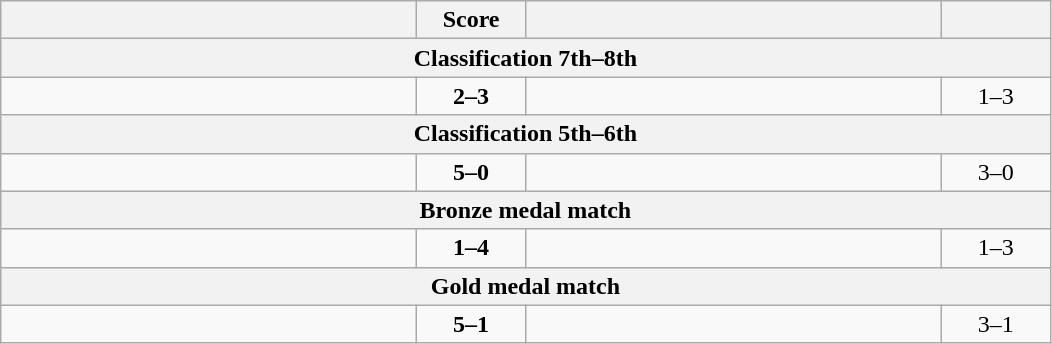<table class="wikitable" style="text-align: left; ">
<tr>
<th align="right" width="270"></th>
<th width="65">Score</th>
<th align="left" width="270"></th>
<th width="65"></th>
</tr>
<tr>
<th colspan=4>Classification 7th–8th</th>
</tr>
<tr>
<td></td>
<td align="center"><strong>2–3</strong></td>
<td><strong></strong></td>
<td align=center>1–3 <strong></strong></td>
</tr>
<tr>
<th colspan=4>Classification 5th–6th</th>
</tr>
<tr>
<td><strong></strong></td>
<td align="center"><strong>5–0</strong></td>
<td></td>
<td align=center>3–0 <strong></strong></td>
</tr>
<tr>
<th colspan=4>Bronze medal match</th>
</tr>
<tr>
<td></td>
<td align="center"><strong>1–4</strong></td>
<td><strong></strong></td>
<td align=center>1–3 <strong></strong></td>
</tr>
<tr>
<th colspan=4>Gold medal match</th>
</tr>
<tr>
<td><strong></strong></td>
<td align="center"><strong>5–1</strong></td>
<td></td>
<td align=center>3–1 <strong></strong></td>
</tr>
</table>
